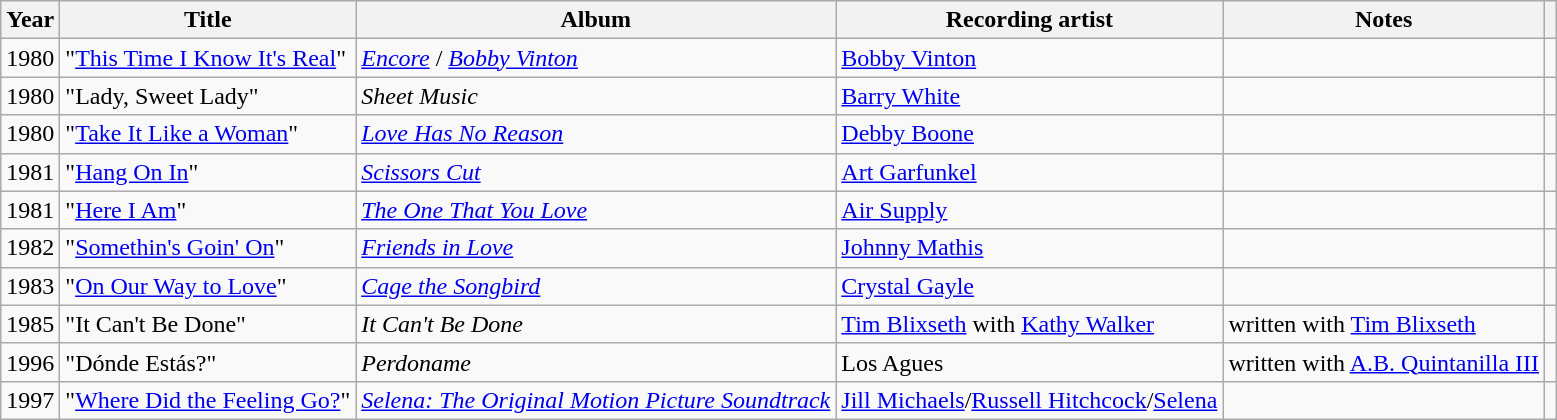<table class="wikitable sortable">
<tr>
<th>Year</th>
<th>Title</th>
<th>Album</th>
<th>Recording artist</th>
<th>Notes</th>
<th></th>
</tr>
<tr>
<td>1980</td>
<td>"<a href='#'>This Time I Know It's Real</a>"</td>
<td><em><a href='#'>Encore</a></em> / <em><a href='#'>Bobby Vinton</a></em></td>
<td><a href='#'>Bobby Vinton</a></td>
<td></td>
<td><br></td>
</tr>
<tr>
<td>1980</td>
<td>"Lady, Sweet Lady"</td>
<td><em>Sheet Music</em></td>
<td><a href='#'>Barry White</a></td>
<td></td>
<td></td>
</tr>
<tr>
<td>1980</td>
<td>"<a href='#'>Take It Like a Woman</a>"</td>
<td><em><a href='#'>Love Has No Reason</a></em></td>
<td><a href='#'>Debby Boone</a></td>
<td></td>
<td></td>
</tr>
<tr>
<td>1981</td>
<td>"<a href='#'>Hang On In</a>"</td>
<td><em><a href='#'>Scissors Cut</a></em></td>
<td><a href='#'>Art Garfunkel</a></td>
<td></td>
<td></td>
</tr>
<tr>
<td>1981</td>
<td>"<a href='#'>Here I Am</a>"</td>
<td><em><a href='#'>The One That You Love</a></em></td>
<td><a href='#'>Air Supply</a></td>
<td></td>
<td></td>
</tr>
<tr>
<td>1982</td>
<td>"<a href='#'>Somethin's Goin' On</a>"</td>
<td><em><a href='#'>Friends in Love</a></em></td>
<td><a href='#'>Johnny Mathis</a></td>
<td></td>
<td></td>
</tr>
<tr>
<td>1983</td>
<td>"<a href='#'>On Our Way to Love</a>"</td>
<td><em><a href='#'>Cage the Songbird</a></em></td>
<td><a href='#'>Crystal Gayle</a></td>
<td></td>
<td></td>
</tr>
<tr>
<td>1985</td>
<td>"It Can't Be Done"</td>
<td><em>It Can't Be Done</em></td>
<td><a href='#'>Tim Blixseth</a> with <a href='#'>Kathy Walker</a></td>
<td>written with <a href='#'>Tim Blixseth</a></td>
<td></td>
</tr>
<tr>
<td>1996</td>
<td>"Dónde Estás?"</td>
<td><em>Perdoname</em></td>
<td>Los Agues</td>
<td>written with <a href='#'>A.B. Quintanilla III</a></td>
<td></td>
</tr>
<tr>
<td>1997</td>
<td>"<a href='#'>Where Did the Feeling Go?</a>"</td>
<td><em><a href='#'>Selena: The Original Motion Picture Soundtrack</a></em></td>
<td><a href='#'>Jill Michaels</a>/<a href='#'>Russell Hitchcock</a>/<a href='#'>Selena</a></td>
<td></td>
<td></td>
</tr>
</table>
